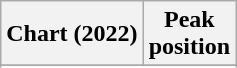<table class="wikitable sortable plainrowheaders" style="text-align:center">
<tr>
<th scope="col">Chart (2022)</th>
<th scope="col">Peak<br>position</th>
</tr>
<tr>
</tr>
<tr>
</tr>
<tr>
</tr>
<tr>
</tr>
<tr>
</tr>
<tr>
</tr>
<tr>
</tr>
<tr>
</tr>
</table>
